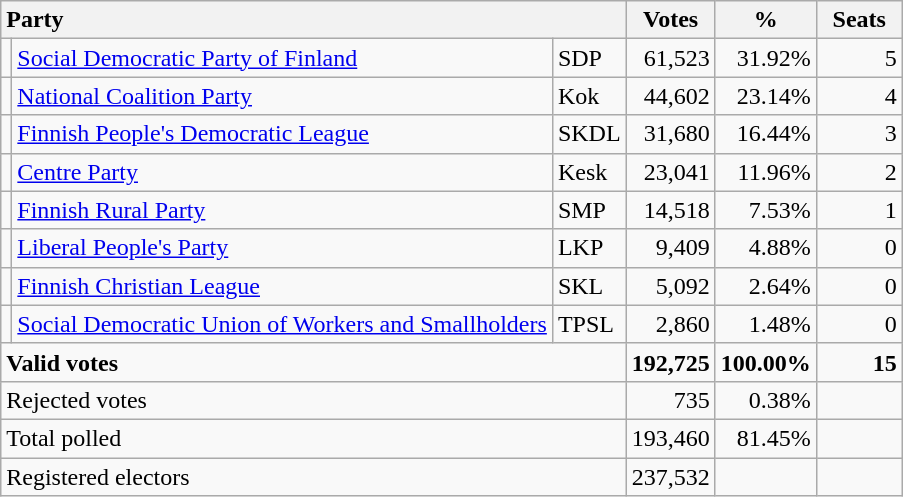<table class="wikitable" border="1" style="text-align:right;">
<tr>
<th style="text-align:left;" colspan=3>Party</th>
<th align=center width="50">Votes</th>
<th align=center width="50">%</th>
<th align=center width="50">Seats</th>
</tr>
<tr>
<td></td>
<td align=left style="white-space: nowrap;"><a href='#'>Social Democratic Party of Finland</a></td>
<td align=left>SDP</td>
<td>61,523</td>
<td>31.92%</td>
<td>5</td>
</tr>
<tr>
<td></td>
<td align=left><a href='#'>National Coalition Party</a></td>
<td align=left>Kok</td>
<td>44,602</td>
<td>23.14%</td>
<td>4</td>
</tr>
<tr>
<td></td>
<td align=left><a href='#'>Finnish People's Democratic League</a></td>
<td align=left>SKDL</td>
<td>31,680</td>
<td>16.44%</td>
<td>3</td>
</tr>
<tr>
<td></td>
<td align=left><a href='#'>Centre Party</a></td>
<td align=left>Kesk</td>
<td>23,041</td>
<td>11.96%</td>
<td>2</td>
</tr>
<tr>
<td></td>
<td align=left><a href='#'>Finnish Rural Party</a></td>
<td align=left>SMP</td>
<td>14,518</td>
<td>7.53%</td>
<td>1</td>
</tr>
<tr>
<td></td>
<td align=left><a href='#'>Liberal People's Party</a></td>
<td align=left>LKP</td>
<td>9,409</td>
<td>4.88%</td>
<td>0</td>
</tr>
<tr>
<td></td>
<td align=left><a href='#'>Finnish Christian League</a></td>
<td align=left>SKL</td>
<td>5,092</td>
<td>2.64%</td>
<td>0</td>
</tr>
<tr>
<td></td>
<td align=left><a href='#'>Social Democratic Union of Workers and Smallholders</a></td>
<td align=left>TPSL</td>
<td>2,860</td>
<td>1.48%</td>
<td>0</td>
</tr>
<tr style="font-weight:bold">
<td align=left colspan=3>Valid votes</td>
<td>192,725</td>
<td>100.00%</td>
<td>15</td>
</tr>
<tr>
<td align=left colspan=3>Rejected votes</td>
<td>735</td>
<td>0.38%</td>
<td></td>
</tr>
<tr>
<td align=left colspan=3>Total polled</td>
<td>193,460</td>
<td>81.45%</td>
<td></td>
</tr>
<tr>
<td align=left colspan=3>Registered electors</td>
<td>237,532</td>
<td></td>
<td></td>
</tr>
</table>
